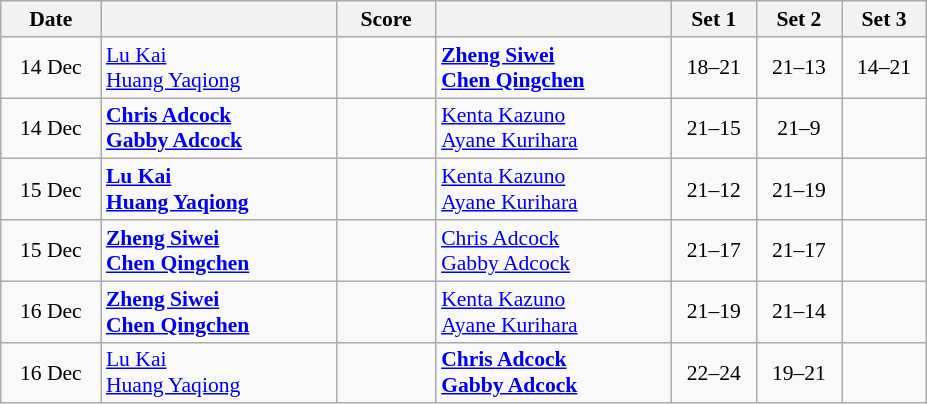<table class="wikitable" style="text-align: center; font-size:90% ">
<tr>
<th width="60">Date</th>
<th align="right" width="150"></th>
<th width="60">Score</th>
<th align="left" width="150"></th>
<th width="50">Set 1</th>
<th width="50">Set 2</th>
<th width="50">Set 3</th>
</tr>
<tr>
<td>14 Dec</td>
<td align=left> <a href='#'>Lu Kai</a><br> <a href='#'>Huang Yaqiong</a></td>
<td align=center></td>
<td align=left><strong> <a href='#'>Zheng Siwei</a><br> <a href='#'>Chen Qingchen</a></strong></td>
<td>18–21</td>
<td>21–13</td>
<td>14–21</td>
</tr>
<tr>
<td>14 Dec</td>
<td align=left><strong> <a href='#'>Chris Adcock</a><br> <a href='#'>Gabby Adcock</a></strong></td>
<td align=center></td>
<td align=left> <a href='#'>Kenta Kazuno</a><br> <a href='#'>Ayane Kurihara</a></td>
<td>21–15</td>
<td>21–9</td>
<td></td>
</tr>
<tr>
<td>15 Dec</td>
<td align=left><strong> <a href='#'>Lu Kai</a><br> <a href='#'>Huang Yaqiong</a></strong></td>
<td align=center></td>
<td align=left> <a href='#'>Kenta Kazuno</a><br> <a href='#'>Ayane Kurihara</a></td>
<td>21–12</td>
<td>21–19</td>
<td></td>
</tr>
<tr>
<td>15 Dec</td>
<td align=left><strong> <a href='#'>Zheng Siwei</a><br> <a href='#'>Chen Qingchen</a></strong></td>
<td align=center></td>
<td align=left> <a href='#'>Chris Adcock</a><br> <a href='#'>Gabby Adcock</a></td>
<td>21–17</td>
<td>21–17</td>
<td></td>
</tr>
<tr>
<td>16 Dec</td>
<td align=left><strong> <a href='#'>Zheng Siwei</a><br> <a href='#'>Chen Qingchen</a></strong></td>
<td align=center></td>
<td align=left> <a href='#'>Kenta Kazuno</a><br> <a href='#'>Ayane Kurihara</a></td>
<td>21–19</td>
<td>21–14</td>
<td></td>
</tr>
<tr>
<td>16 Dec</td>
<td align=left> <a href='#'>Lu Kai</a><br> <a href='#'>Huang Yaqiong</a></td>
<td align=center></td>
<td align=left><strong> <a href='#'>Chris Adcock</a><br> <a href='#'>Gabby Adcock</a></strong></td>
<td>22–24</td>
<td>19–21</td>
<td></td>
</tr>
</table>
